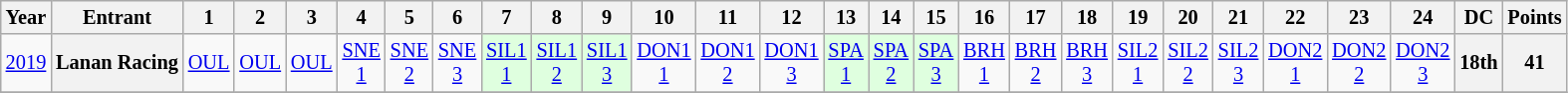<table class="wikitable" style="text-align:center; font-size:85%">
<tr>
<th>Year</th>
<th>Entrant</th>
<th>1</th>
<th>2</th>
<th>3</th>
<th>4</th>
<th>5</th>
<th>6</th>
<th>7</th>
<th>8</th>
<th>9</th>
<th>10</th>
<th>11</th>
<th>12</th>
<th>13</th>
<th>14</th>
<th>15</th>
<th>16</th>
<th>17</th>
<th>18</th>
<th>19</th>
<th>20</th>
<th>21</th>
<th>22</th>
<th>23</th>
<th>24</th>
<th>DC</th>
<th>Points</th>
</tr>
<tr>
<td><a href='#'>2019</a></td>
<th nowrap>Lanan Racing</th>
<td><a href='#'>OUL</a><br></td>
<td><a href='#'>OUL</a><br></td>
<td><a href='#'>OUL</a><br></td>
<td><a href='#'>SNE<br>1</a></td>
<td><a href='#'>SNE<br>2</a></td>
<td><a href='#'>SNE<br>3</a></td>
<td style="background:#dfffdf;"><a href='#'>SIL1<br>1</a><br></td>
<td style="background:#dfffdf;"><a href='#'>SIL1<br>2</a><br></td>
<td style="background:#dfffdf;"><a href='#'>SIL1<br>3</a><br></td>
<td><a href='#'>DON1<br>1</a></td>
<td><a href='#'>DON1<br>2</a></td>
<td><a href='#'>DON1<br>3</a></td>
<td style="background:#dfffdf;"><a href='#'>SPA<br>1</a><br></td>
<td style="background:#dfffdf;"><a href='#'>SPA<br>2</a><br></td>
<td style="background:#dfffdf;"><a href='#'>SPA<br>3</a><br></td>
<td><a href='#'>BRH<br>1</a></td>
<td><a href='#'>BRH<br>2</a></td>
<td><a href='#'>BRH<br>3</a></td>
<td><a href='#'>SIL2<br>1</a></td>
<td><a href='#'>SIL2<br>2</a></td>
<td><a href='#'>SIL2<br>3</a></td>
<td><a href='#'>DON2<br>1</a></td>
<td><a href='#'>DON2<br>2</a></td>
<td><a href='#'>DON2<br>3</a></td>
<th>18th</th>
<th>41</th>
</tr>
<tr>
</tr>
</table>
